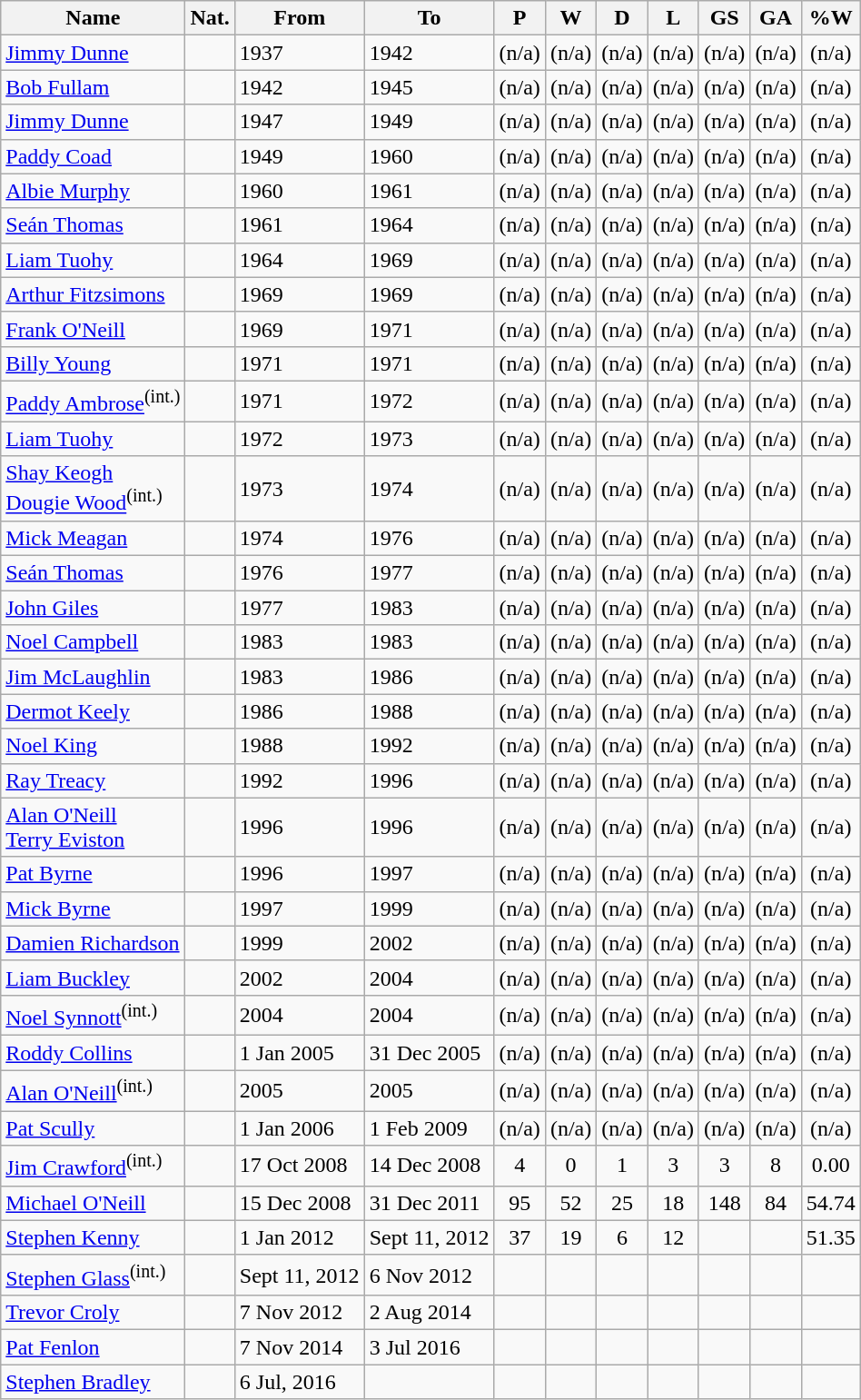<table class="wikitable sortable" style="text-align: center">
<tr>
<th>Name</th>
<th>Nat.</th>
<th class="unsortable">From</th>
<th class="unsortable">To</th>
<th abbr="TOTAL OF MATCHES PLAYED">P</th>
<th abbr="MATCHES WON">W</th>
<th abbr="MATCHES DRAWN">D</th>
<th abbr="MATCHES LOST">L</th>
<th abbr="GOALS SCORED">GS</th>
<th abbr="GOAL AGAINST">GA</th>
<th abbr="PERCENTAGE OF MATCHES WON">%W</th>
</tr>
<tr>
<td align=left><a href='#'>Jimmy Dunne</a></td>
<td align=left></td>
<td align=left>1937</td>
<td align=left>1942</td>
<td>(n/a)</td>
<td>(n/a)</td>
<td>(n/a)</td>
<td>(n/a)</td>
<td>(n/a)</td>
<td>(n/a)</td>
<td>(n/a)</td>
</tr>
<tr>
<td align=left><a href='#'>Bob Fullam</a></td>
<td align=left></td>
<td align=left>1942</td>
<td align=left>1945</td>
<td>(n/a)</td>
<td>(n/a)</td>
<td>(n/a)</td>
<td>(n/a)</td>
<td>(n/a)</td>
<td>(n/a)</td>
<td>(n/a)</td>
</tr>
<tr>
<td align=left><a href='#'>Jimmy Dunne</a></td>
<td align=left></td>
<td align=left>1947</td>
<td align=left>1949</td>
<td>(n/a)</td>
<td>(n/a)</td>
<td>(n/a)</td>
<td>(n/a)</td>
<td>(n/a)</td>
<td>(n/a)</td>
<td>(n/a)</td>
</tr>
<tr>
<td align=left><a href='#'>Paddy Coad</a></td>
<td align=left></td>
<td align=left>1949</td>
<td align=left>1960</td>
<td>(n/a)</td>
<td>(n/a)</td>
<td>(n/a)</td>
<td>(n/a)</td>
<td>(n/a)</td>
<td>(n/a)</td>
<td>(n/a)</td>
</tr>
<tr>
<td align=left><a href='#'>Albie Murphy</a></td>
<td align=left></td>
<td align=left>1960</td>
<td align=left>1961</td>
<td>(n/a)</td>
<td>(n/a)</td>
<td>(n/a)</td>
<td>(n/a)</td>
<td>(n/a)</td>
<td>(n/a)</td>
<td>(n/a)</td>
</tr>
<tr>
<td align=left><a href='#'>Seán Thomas</a></td>
<td align=left></td>
<td align=left>1961</td>
<td align=left>1964</td>
<td>(n/a)</td>
<td>(n/a)</td>
<td>(n/a)</td>
<td>(n/a)</td>
<td>(n/a)</td>
<td>(n/a)</td>
<td>(n/a)</td>
</tr>
<tr>
<td align=left><a href='#'>Liam Tuohy</a></td>
<td align=left></td>
<td align=left>1964</td>
<td align=left>1969</td>
<td>(n/a)</td>
<td>(n/a)</td>
<td>(n/a)</td>
<td>(n/a)</td>
<td>(n/a)</td>
<td>(n/a)</td>
<td>(n/a)</td>
</tr>
<tr>
<td align=left><a href='#'>Arthur Fitzsimons</a></td>
<td align=left></td>
<td align=left>1969</td>
<td align=left>1969</td>
<td>(n/a)</td>
<td>(n/a)</td>
<td>(n/a)</td>
<td>(n/a)</td>
<td>(n/a)</td>
<td>(n/a)</td>
<td>(n/a)</td>
</tr>
<tr>
<td align=left><a href='#'>Frank O'Neill</a></td>
<td align=left></td>
<td align=left>1969</td>
<td align=left>1971</td>
<td>(n/a)</td>
<td>(n/a)</td>
<td>(n/a)</td>
<td>(n/a)</td>
<td>(n/a)</td>
<td>(n/a)</td>
<td>(n/a)</td>
</tr>
<tr>
<td align=left><a href='#'>Billy Young</a></td>
<td align=left></td>
<td align=left>1971</td>
<td align=left>1971</td>
<td>(n/a)</td>
<td>(n/a)</td>
<td>(n/a)</td>
<td>(n/a)</td>
<td>(n/a)</td>
<td>(n/a)</td>
<td>(n/a)</td>
</tr>
<tr>
<td align=left><a href='#'>Paddy Ambrose</a><sup>(int.)</sup></td>
<td align=left></td>
<td align=left>1971</td>
<td align=left>1972</td>
<td>(n/a)</td>
<td>(n/a)</td>
<td>(n/a)</td>
<td>(n/a)</td>
<td>(n/a)</td>
<td>(n/a)</td>
<td>(n/a)</td>
</tr>
<tr>
<td align=left><a href='#'>Liam Tuohy</a></td>
<td align=left></td>
<td align=left>1972</td>
<td align=left>1973</td>
<td>(n/a)</td>
<td>(n/a)</td>
<td>(n/a)</td>
<td>(n/a)</td>
<td>(n/a)</td>
<td>(n/a)</td>
<td>(n/a)</td>
</tr>
<tr>
<td align=left><a href='#'>Shay Keogh</a><br><a href='#'>Dougie Wood</a><sup>(int.)</sup></td>
<td align=left><br></td>
<td align=left>1973</td>
<td align=left>1974</td>
<td>(n/a)</td>
<td>(n/a)</td>
<td>(n/a)</td>
<td>(n/a)</td>
<td>(n/a)</td>
<td>(n/a)</td>
<td>(n/a)</td>
</tr>
<tr>
<td align=left><a href='#'>Mick Meagan</a></td>
<td align=left></td>
<td align=left>1974</td>
<td align=left>1976</td>
<td>(n/a)</td>
<td>(n/a)</td>
<td>(n/a)</td>
<td>(n/a)</td>
<td>(n/a)</td>
<td>(n/a)</td>
<td>(n/a)</td>
</tr>
<tr>
<td align=left><a href='#'>Seán Thomas</a></td>
<td align=left></td>
<td align=left>1976</td>
<td align=left>1977</td>
<td>(n/a)</td>
<td>(n/a)</td>
<td>(n/a)</td>
<td>(n/a)</td>
<td>(n/a)</td>
<td>(n/a)</td>
<td>(n/a)</td>
</tr>
<tr>
<td align=left><a href='#'>John Giles</a></td>
<td align=left></td>
<td align=left>1977</td>
<td align=left>1983</td>
<td>(n/a)</td>
<td>(n/a)</td>
<td>(n/a)</td>
<td>(n/a)</td>
<td>(n/a)</td>
<td>(n/a)</td>
<td>(n/a)</td>
</tr>
<tr>
<td align=left><a href='#'>Noel Campbell</a></td>
<td align=left></td>
<td align=left>1983</td>
<td align=left>1983</td>
<td>(n/a)</td>
<td>(n/a)</td>
<td>(n/a)</td>
<td>(n/a)</td>
<td>(n/a)</td>
<td>(n/a)</td>
<td>(n/a)</td>
</tr>
<tr>
<td align=left><a href='#'>Jim McLaughlin</a></td>
<td align=left></td>
<td align=left>1983</td>
<td align=left>1986</td>
<td>(n/a)</td>
<td>(n/a)</td>
<td>(n/a)</td>
<td>(n/a)</td>
<td>(n/a)</td>
<td>(n/a)</td>
<td>(n/a)</td>
</tr>
<tr>
<td align=left><a href='#'>Dermot Keely</a></td>
<td align=left></td>
<td align=left>1986</td>
<td align=left>1988</td>
<td>(n/a)</td>
<td>(n/a)</td>
<td>(n/a)</td>
<td>(n/a)</td>
<td>(n/a)</td>
<td>(n/a)</td>
<td>(n/a)</td>
</tr>
<tr>
<td align=left><a href='#'>Noel King</a></td>
<td align=left></td>
<td align=left>1988</td>
<td align=left>1992</td>
<td>(n/a)</td>
<td>(n/a)</td>
<td>(n/a)</td>
<td>(n/a)</td>
<td>(n/a)</td>
<td>(n/a)</td>
<td>(n/a)</td>
</tr>
<tr>
<td align=left><a href='#'>Ray Treacy</a></td>
<td align=left></td>
<td align=left>1992</td>
<td align=left>1996</td>
<td>(n/a)</td>
<td>(n/a)</td>
<td>(n/a)</td>
<td>(n/a)</td>
<td>(n/a)</td>
<td>(n/a)</td>
<td>(n/a)</td>
</tr>
<tr>
<td align=left><a href='#'>Alan O'Neill</a><br><a href='#'>Terry Eviston</a></td>
<td align=left><br></td>
<td align=left>1996</td>
<td align=left>1996</td>
<td>(n/a)</td>
<td>(n/a)</td>
<td>(n/a)</td>
<td>(n/a)</td>
<td>(n/a)</td>
<td>(n/a)</td>
<td>(n/a)</td>
</tr>
<tr>
<td align=left><a href='#'>Pat Byrne</a></td>
<td align=left></td>
<td align=left>1996</td>
<td align=left>1997</td>
<td>(n/a)</td>
<td>(n/a)</td>
<td>(n/a)</td>
<td>(n/a)</td>
<td>(n/a)</td>
<td>(n/a)</td>
<td>(n/a)</td>
</tr>
<tr>
<td align=left><a href='#'>Mick Byrne</a></td>
<td align=left></td>
<td align=left>1997</td>
<td align=left>1999</td>
<td>(n/a)</td>
<td>(n/a)</td>
<td>(n/a)</td>
<td>(n/a)</td>
<td>(n/a)</td>
<td>(n/a)</td>
<td>(n/a)</td>
</tr>
<tr>
<td align=left><a href='#'>Damien Richardson</a></td>
<td align=left></td>
<td align=left>1999</td>
<td align=left>2002</td>
<td>(n/a)</td>
<td>(n/a)</td>
<td>(n/a)</td>
<td>(n/a)</td>
<td>(n/a)</td>
<td>(n/a)</td>
<td>(n/a)</td>
</tr>
<tr>
<td align=left><a href='#'>Liam Buckley</a></td>
<td align=left></td>
<td align=left>2002</td>
<td align=left>2004</td>
<td>(n/a)</td>
<td>(n/a)</td>
<td>(n/a)</td>
<td>(n/a)</td>
<td>(n/a)</td>
<td>(n/a)</td>
<td>(n/a)</td>
</tr>
<tr>
<td align=left><a href='#'>Noel Synnott</a><sup>(int.)</sup></td>
<td align=left></td>
<td align=left>2004</td>
<td align=left>2004</td>
<td>(n/a)</td>
<td>(n/a)</td>
<td>(n/a)</td>
<td>(n/a)</td>
<td>(n/a)</td>
<td>(n/a)</td>
<td>(n/a)</td>
</tr>
<tr>
<td align=left><a href='#'>Roddy Collins</a></td>
<td align=left></td>
<td align=left>1 Jan 2005</td>
<td align=left>31 Dec 2005</td>
<td>(n/a)</td>
<td>(n/a)</td>
<td>(n/a)</td>
<td>(n/a)</td>
<td>(n/a)</td>
<td>(n/a)</td>
<td>(n/a)</td>
</tr>
<tr>
<td align=left><a href='#'>Alan O'Neill</a><sup>(int.)</sup></td>
<td align=left></td>
<td align=left>2005</td>
<td align=left>2005</td>
<td>(n/a)</td>
<td>(n/a)</td>
<td>(n/a)</td>
<td>(n/a)</td>
<td>(n/a)</td>
<td>(n/a)</td>
<td>(n/a)</td>
</tr>
<tr>
<td align=left><a href='#'>Pat Scully</a></td>
<td align=left></td>
<td align=left>1 Jan 2006</td>
<td align=left>1 Feb 2009</td>
<td>(n/a)</td>
<td>(n/a)</td>
<td>(n/a)</td>
<td>(n/a)</td>
<td>(n/a)</td>
<td>(n/a)</td>
<td>(n/a)</td>
</tr>
<tr>
<td align=left><a href='#'>Jim Crawford</a><sup>(int.)</sup></td>
<td align=left></td>
<td align=left>17 Oct 2008</td>
<td align=left>14 Dec 2008</td>
<td>4</td>
<td>0</td>
<td>1</td>
<td>3</td>
<td>3</td>
<td>8</td>
<td>0.00</td>
</tr>
<tr>
<td align=left><a href='#'>Michael O'Neill</a></td>
<td align=left></td>
<td align=left>15 Dec 2008</td>
<td align=left>31 Dec 2011</td>
<td>95</td>
<td>52</td>
<td>25</td>
<td>18</td>
<td>148</td>
<td>84</td>
<td>54.74</td>
</tr>
<tr>
<td align=left><a href='#'>Stephen Kenny</a></td>
<td align=left></td>
<td align=left>1 Jan 2012</td>
<td align=left>Sept 11, 2012</td>
<td>37</td>
<td>19</td>
<td>6</td>
<td>12</td>
<td></td>
<td></td>
<td>51.35</td>
</tr>
<tr>
<td align=left><a href='#'>Stephen Glass</a><sup>(int.)</sup></td>
<td align=left></td>
<td align=left>Sept 11, 2012</td>
<td align=left>6 Nov 2012</td>
<td></td>
<td></td>
<td></td>
<td></td>
<td></td>
<td></td>
<td></td>
</tr>
<tr>
<td align=left><a href='#'>Trevor Croly</a></td>
<td align=left></td>
<td align=left>7 Nov 2012</td>
<td align=left>2 Aug 2014</td>
<td></td>
<td></td>
<td></td>
<td></td>
<td></td>
<td></td>
<td></td>
</tr>
<tr>
<td align=left><a href='#'>Pat Fenlon</a></td>
<td align=left></td>
<td align=left>7 Nov 2014</td>
<td align=left>3 Jul 2016</td>
<td></td>
<td></td>
<td></td>
<td></td>
<td></td>
<td></td>
<td></td>
</tr>
<tr>
<td align=left><a href='#'>Stephen Bradley</a></td>
<td align=left></td>
<td align=left>6 Jul, 2016</td>
<td></td>
<td></td>
<td></td>
<td></td>
<td></td>
<td></td>
<td></td>
<td></td>
</tr>
</table>
